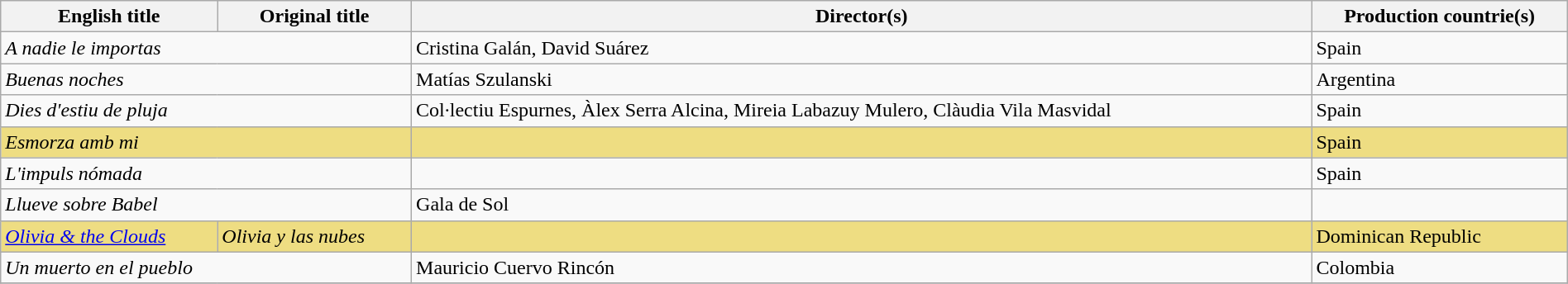<table class="sortable wikitable" style="width:100%; margin-bottom:4px" cellpadding="5">
<tr>
<th scope="col">English title</th>
<th scope="col">Original title</th>
<th scope="col">Director(s)</th>
<th scope="col">Production countrie(s)</th>
</tr>
<tr>
<td colspan="2"><em>A nadie le importas</em></td>
<td>Cristina Galán, David Suárez</td>
<td>Spain</td>
</tr>
<tr>
<td colspan="2"><em>Buenas noches</em></td>
<td>Matías Szulanski</td>
<td>Argentina</td>
</tr>
<tr>
<td colspan="2"><em>Dies d'estiu de pluja</em></td>
<td>Col·lectiu Espurnes, Àlex Serra Alcina, Mireia Labazuy Mulero, Clàudia Vila Masvidal</td>
<td>Spain</td>
</tr>
<tr style="background:#eedd82">
<td colspan="2"><em>Esmorza amb mi</em></td>
<td></td>
<td>Spain</td>
</tr>
<tr>
<td colspan="2"><em>L'impuls nómada</em></td>
<td></td>
<td>Spain</td>
</tr>
<tr>
<td colspan="2"><em>Llueve sobre Babel</em></td>
<td>Gala de Sol</td>
<td></td>
</tr>
<tr style="background:#eedd82">
<td><em><a href='#'>Olivia & the Clouds</a></em></td>
<td><em>Olivia y las nubes</em></td>
<td></td>
<td>Dominican Republic</td>
</tr>
<tr>
<td colspan="2"><em>Un muerto en el pueblo</em></td>
<td>Mauricio Cuervo Rincón</td>
<td>Colombia</td>
</tr>
<tr>
</tr>
</table>
